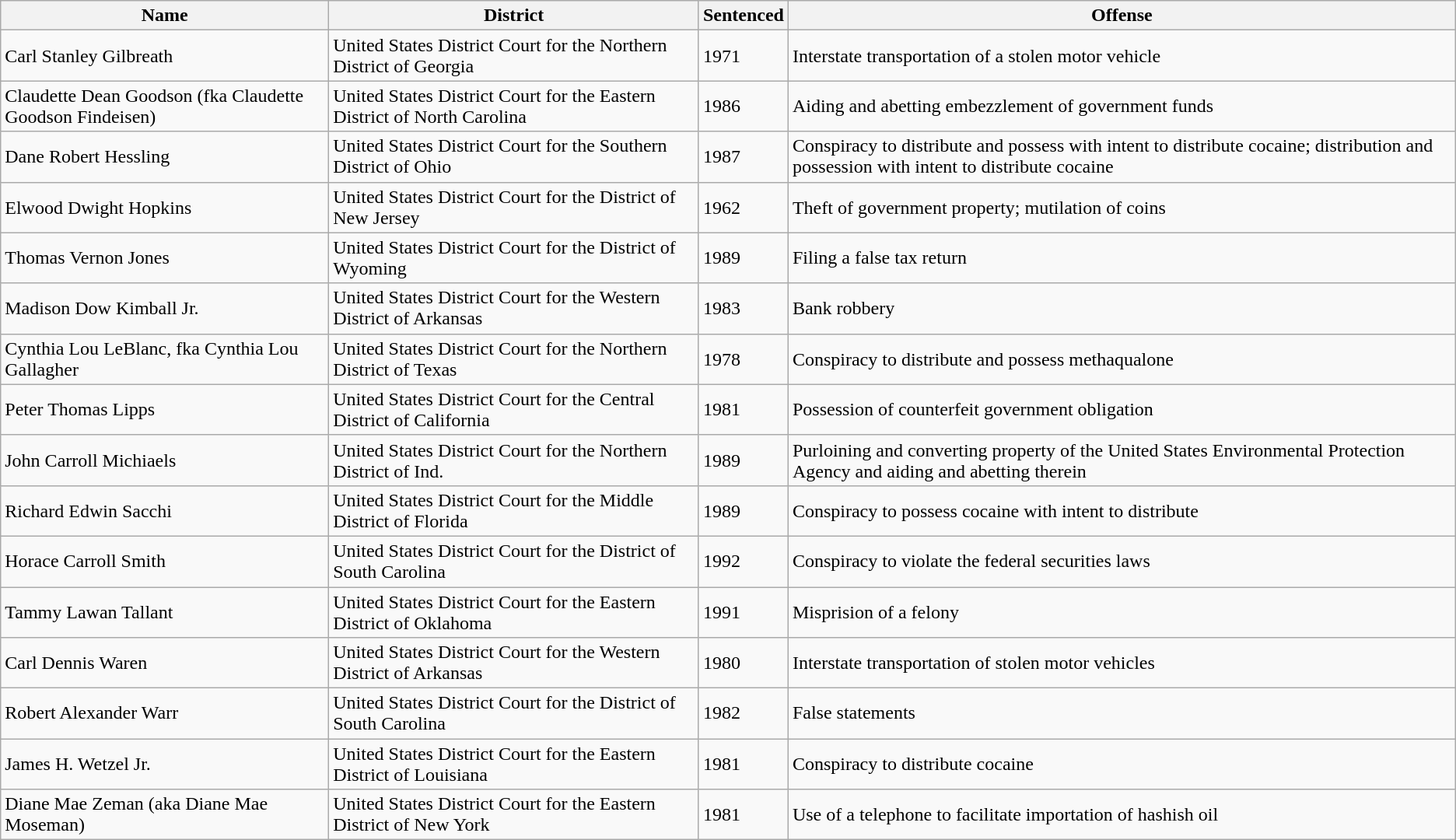<table class="wikitable sortable">
<tr>
<th>Name</th>
<th>District</th>
<th>Sentenced</th>
<th>Offense</th>
</tr>
<tr>
<td>Carl Stanley Gilbreath</td>
<td>United States District Court for the Northern District of Georgia</td>
<td>1971</td>
<td>Interstate transportation of a stolen motor vehicle</td>
</tr>
<tr>
<td>Claudette Dean Goodson (fka Claudette Goodson Findeisen)</td>
<td>United States District Court for the Eastern District of North Carolina</td>
<td>1986</td>
<td>Aiding and abetting embezzlement of government funds</td>
</tr>
<tr>
<td>Dane Robert Hessling</td>
<td>United States District Court for the Southern District of Ohio</td>
<td>1987</td>
<td>Conspiracy to distribute and possess with intent to distribute cocaine; distribution and possession with intent to distribute cocaine</td>
</tr>
<tr>
<td>Elwood Dwight Hopkins</td>
<td>United States District Court for the District of New Jersey</td>
<td>1962</td>
<td>Theft of government property; mutilation of coins</td>
</tr>
<tr>
<td>Thomas Vernon Jones</td>
<td>United States District Court for the District of Wyoming</td>
<td>1989</td>
<td>Filing a false tax return</td>
</tr>
<tr>
<td>Madison Dow Kimball Jr.</td>
<td>United States District Court for the Western District of Arkansas</td>
<td>1983</td>
<td>Bank robbery</td>
</tr>
<tr>
<td>Cynthia Lou LeBlanc, fka Cynthia Lou Gallagher</td>
<td>United States District Court for the Northern District of Texas</td>
<td>1978</td>
<td>Conspiracy to distribute and possess methaqualone</td>
</tr>
<tr>
<td>Peter Thomas Lipps</td>
<td>United States District Court for the Central District of California</td>
<td>1981</td>
<td>Possession of counterfeit government obligation</td>
</tr>
<tr>
<td>John Carroll Michiaels</td>
<td>United States District Court for the Northern District of Ind.</td>
<td>1989</td>
<td>Purloining and converting property of the United States Environmental Protection Agency and aiding and abetting therein</td>
</tr>
<tr>
<td>Richard Edwin Sacchi</td>
<td>United States District Court for the Middle District of Florida</td>
<td>1989</td>
<td>Conspiracy to possess cocaine with intent to distribute</td>
</tr>
<tr>
<td>Horace Carroll Smith</td>
<td>United States District Court for the District of South Carolina</td>
<td>1992</td>
<td>Conspiracy to violate the federal securities laws</td>
</tr>
<tr>
<td>Tammy Lawan Tallant</td>
<td>United States District Court for the Eastern District of Oklahoma</td>
<td>1991</td>
<td>Misprision of a felony</td>
</tr>
<tr>
<td>Carl Dennis Waren</td>
<td>United States District Court for the Western District of Arkansas</td>
<td>1980</td>
<td>Interstate transportation of stolen motor vehicles</td>
</tr>
<tr>
<td>Robert Alexander Warr</td>
<td>United States District Court for the District of South Carolina</td>
<td>1982</td>
<td>False statements</td>
</tr>
<tr>
<td>James H. Wetzel Jr.</td>
<td>United States District Court for the Eastern District of Louisiana</td>
<td>1981</td>
<td>Conspiracy to distribute cocaine</td>
</tr>
<tr>
<td>Diane Mae Zeman (aka Diane Mae Moseman)</td>
<td>United States District Court for the Eastern District of New York</td>
<td>1981</td>
<td>Use of a telephone to facilitate importation of hashish oil</td>
</tr>
</table>
